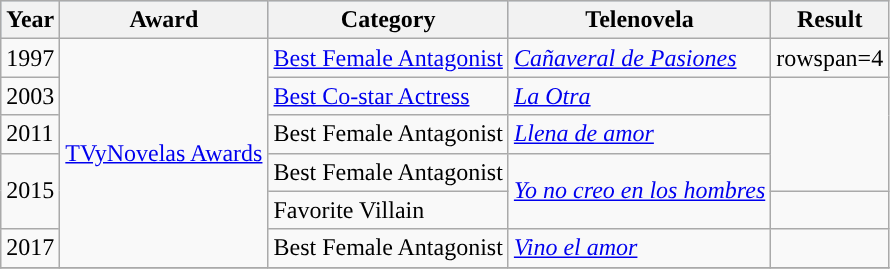<table class="wikitable">
<tr style="background:#b0c4de;">
<th>Year</th>
<th>Award</th>
<th>Category</th>
<th>Telenovela</th>
<th>Result</th>
</tr>
<tr>
<td>1997</td>
<td rowspan="6"><a href='#'>TVyNovelas Awards</a></td>
<td><a href='#'>Best Female Antagonist</a></td>
<td><em><a href='#'>Cañaveral de Pasiones</a></em></td>
<td>rowspan=4 </td>
</tr>
<tr>
<td>2003</td>
<td><a href='#'>Best Co-star Actress</a></td>
<td><em><a href='#'>La Otra</a></em></td>
</tr>
<tr>
<td>2011</td>
<td>Best Female Antagonist</td>
<td><em><a href='#'>Llena de amor</a></em></td>
</tr>
<tr>
<td rowspan=2>2015</td>
<td>Best Female Antagonist</td>
<td rowspan="2"><em><a href='#'>Yo no creo en los hombres</a></em></td>
</tr>
<tr>
<td>Favorite Villain</td>
<td></td>
</tr>
<tr>
<td>2017</td>
<td>Best Female Antagonist</td>
<td><em><a href='#'>Vino el amor</a></em></td>
<td></td>
</tr>
<tr>
</tr>
</table>
